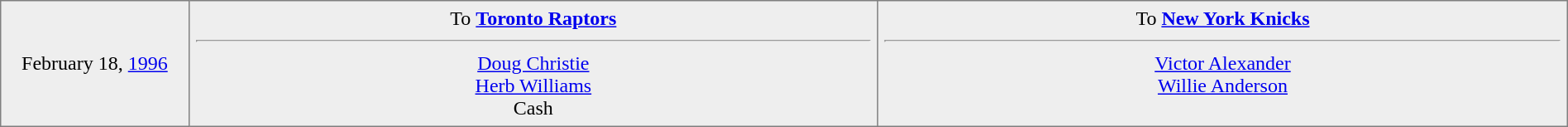<table border="1" style="border-collapse:collapse; text-align:center; width:100%;"  cellpadding="5">
<tr style="background:#eee;">
<td style="width:12%">February 18, <a href='#'>1996</a></td>
<td style="width:44%" valign="top">To <strong><a href='#'>Toronto Raptors</a></strong><hr><a href='#'>Doug Christie</a><br><a href='#'>Herb Williams</a><br>Cash</td>
<td style="width:44%" valign="top">To <strong><a href='#'>New York Knicks</a></strong><hr><a href='#'>Victor Alexander</a><br><a href='#'>Willie Anderson</a></td>
</tr>
</table>
